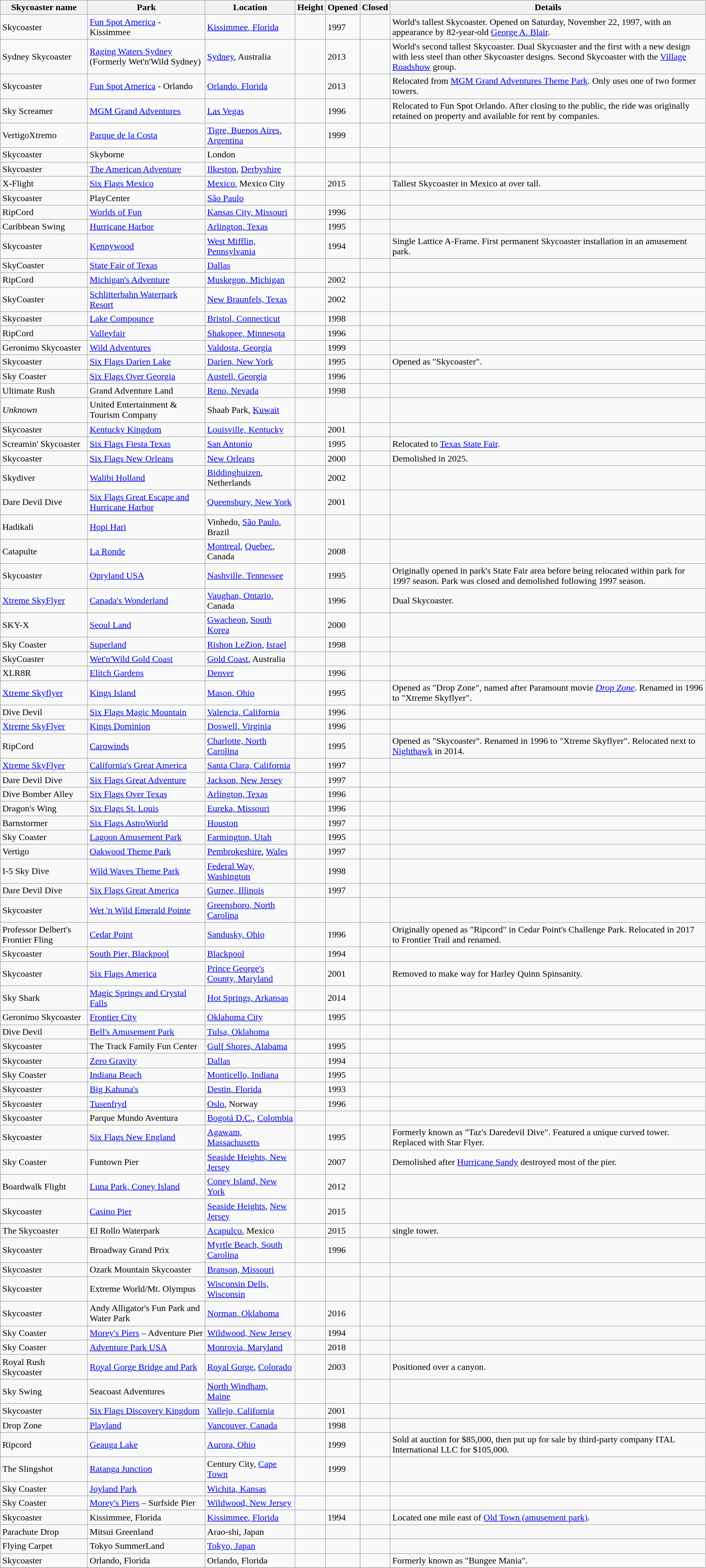<table class="wikitable sortable">
<tr>
<th>Skycoaster name</th>
<th>Park</th>
<th>Location</th>
<th>Height</th>
<th>Opened</th>
<th>Closed</th>
<th>Details</th>
</tr>
<tr>
<td>Skycoaster</td>
<td><a href='#'>Fun Spot America</a> - Kissimmee</td>
<td><a href='#'>Kissimmee, Florida</a></td>
<td></td>
<td>1997</td>
<td></td>
<td>World's tallest Skycoaster. Opened on Saturday, November 22, 1997, with an appearance by 82-year-old <a href='#'>George A. Blair</a>.</td>
</tr>
<tr>
<td>Sydney Skycoaster</td>
<td><a href='#'>Raging Waters Sydney</a> (Formerly Wet'n'Wild Sydney)</td>
<td><a href='#'>Sydney</a>, Australia</td>
<td></td>
<td>2013</td>
<td></td>
<td>World's second tallest Skycoaster. Dual Skycoaster and the first with a new design with less steel than other Skycoaster designs. Second Skycoaster with the <a href='#'>Village Roadshow</a> group.</td>
</tr>
<tr>
<td>Skycoaster</td>
<td><a href='#'>Fun Spot America</a> - Orlando</td>
<td><a href='#'>Orlando, Florida</a></td>
<td></td>
<td>2013</td>
<td></td>
<td>Relocated from <a href='#'>MGM Grand Adventures Theme Park</a>. Only uses one of two former towers.</td>
</tr>
<tr>
<td>Sky Screamer</td>
<td><a href='#'>MGM Grand Adventures</a></td>
<td><a href='#'>Las Vegas</a></td>
<td></td>
<td>1996</td>
<td></td>
<td>Relocated to Fun Spot Orlando. After closing to the public, the ride was originally retained on property and available for rent by companies.</td>
</tr>
<tr>
<td>VertigoXtremo</td>
<td><a href='#'>Parque de la Costa</a></td>
<td><a href='#'>Tigre, Buenos Aires</a>, <a href='#'>Argentina</a></td>
<td></td>
<td>1999</td>
<td></td>
<td></td>
</tr>
<tr>
<td>Skycoaster</td>
<td>Skyborne</td>
<td>London</td>
<td></td>
<td></td>
<td></td>
<td></td>
</tr>
<tr>
<td>Skycoaster</td>
<td><a href='#'>The American Adventure</a></td>
<td><a href='#'>Ilkeston</a>, <a href='#'>Derbyshire</a></td>
<td></td>
<td></td>
<td></td>
<td></td>
</tr>
<tr>
<td>X-Flight</td>
<td><a href='#'>Six Flags Mexico</a></td>
<td><a href='#'>Mexico</a>, Mexico City</td>
<td></td>
<td>2015</td>
<td></td>
<td>Tallest Skycoaster in Mexico at over  tall.</td>
</tr>
<tr>
<td>Skycoaster</td>
<td>PlayCenter</td>
<td><a href='#'>São Paulo</a></td>
<td></td>
<td></td>
<td></td>
<td></td>
</tr>
<tr>
<td>RipCord</td>
<td><a href='#'>Worlds of Fun</a></td>
<td><a href='#'>Kansas City, Missouri</a></td>
<td></td>
<td>1996</td>
<td></td>
<td></td>
</tr>
<tr>
<td>Caribbean Swing</td>
<td><a href='#'>Hurricane Harbor</a></td>
<td><a href='#'>Arlington, Texas</a></td>
<td></td>
<td>1995</td>
<td></td>
<td></td>
</tr>
<tr>
<td>Skycoaster</td>
<td><a href='#'>Kennywood</a></td>
<td><a href='#'>West Mifflin, Pennsylvania</a></td>
<td></td>
<td>1994</td>
<td></td>
<td>Single Lattice A-Frame. First permanent Skycoaster installation in an amusement park.</td>
</tr>
<tr>
<td>SkyCoaster</td>
<td><a href='#'>State Fair of Texas</a></td>
<td><a href='#'>Dallas</a></td>
<td></td>
<td></td>
<td></td>
<td></td>
</tr>
<tr>
<td>RipCord</td>
<td><a href='#'>Michigan's Adventure</a></td>
<td><a href='#'>Muskegon, Michigan</a></td>
<td></td>
<td>2002</td>
<td></td>
<td></td>
</tr>
<tr>
<td>SkyCoaster</td>
<td><a href='#'>Schlitterbahn Waterpark Resort</a></td>
<td><a href='#'>New Braunfels, Texas</a></td>
<td></td>
<td>2002</td>
<td></td>
<td></td>
</tr>
<tr>
<td>Skycoaster</td>
<td><a href='#'>Lake Compounce</a></td>
<td><a href='#'>Bristol, Connecticut</a></td>
<td></td>
<td>1998</td>
<td></td>
<td></td>
</tr>
<tr>
<td>RipCord</td>
<td><a href='#'>Valleyfair</a></td>
<td><a href='#'>Shakopee, Minnesota</a></td>
<td></td>
<td>1996</td>
<td></td>
<td></td>
</tr>
<tr>
<td>Geronimo Skycoaster</td>
<td><a href='#'>Wild Adventures</a></td>
<td><a href='#'>Valdosta, Georgia</a></td>
<td></td>
<td>1999</td>
<td></td>
<td></td>
</tr>
<tr>
<td>Skycoaster</td>
<td><a href='#'>Six Flags Darien Lake</a></td>
<td><a href='#'>Darien, New York</a></td>
<td></td>
<td>1995</td>
<td></td>
<td>Opened as "Skycoaster".</td>
</tr>
<tr>
<td>Sky Coaster</td>
<td><a href='#'>Six Flags Over Georgia</a></td>
<td><a href='#'>Austell, Georgia</a></td>
<td></td>
<td>1996</td>
<td></td>
<td></td>
</tr>
<tr>
<td>Ultimate Rush</td>
<td>Grand Adventure Land</td>
<td><a href='#'>Reno, Nevada</a></td>
<td></td>
<td>1998</td>
<td></td>
<td></td>
</tr>
<tr>
<td><em>Unknown</em></td>
<td>United Entertainment & Tourism Company</td>
<td>Shaab Park, <a href='#'>Kuwait</a></td>
<td></td>
<td></td>
<td></td>
<td></td>
</tr>
<tr>
<td>Skycoaster</td>
<td><a href='#'>Kentucky Kingdom</a></td>
<td><a href='#'>Louisville, Kentucky</a></td>
<td></td>
<td>2001</td>
<td></td>
<td></td>
</tr>
<tr>
<td>Screamin' Skycoaster</td>
<td><a href='#'>Six Flags Fiesta Texas</a></td>
<td><a href='#'>San Antonio</a></td>
<td></td>
<td>1995</td>
<td></td>
<td>Relocated to <a href='#'>Texas State Fair</a>.</td>
</tr>
<tr>
<td>Skycoaster</td>
<td><a href='#'>Six Flags New Orleans</a></td>
<td><a href='#'>New Orleans</a></td>
<td></td>
<td>2000</td>
<td></td>
<td>Demolished in 2025.</td>
</tr>
<tr>
<td>Skydiver</td>
<td><a href='#'>Walibi Holland</a></td>
<td><a href='#'>Biddinghuizen</a>, Netherlands</td>
<td></td>
<td>2002</td>
<td></td>
<td></td>
</tr>
<tr>
<td>Dare Devil Dive</td>
<td><a href='#'>Six Flags Great Escape and Hurricane Harbor</a></td>
<td><a href='#'>Queensbury, New York</a></td>
<td></td>
<td>2001</td>
<td></td>
<td></td>
</tr>
<tr>
<td>Hadikali</td>
<td><a href='#'>Hopi Hari</a></td>
<td>Vinhedo, <a href='#'>São Paulo</a>, Brazil</td>
<td></td>
<td></td>
<td></td>
<td></td>
</tr>
<tr>
<td>Catapulte</td>
<td><a href='#'>La Ronde</a></td>
<td><a href='#'>Montreal</a>, <a href='#'>Quebec</a>, Canada</td>
<td></td>
<td>2008</td>
<td></td>
<td></td>
</tr>
<tr>
<td>Skycoaster</td>
<td><a href='#'>Opryland USA</a></td>
<td><a href='#'>Nashville, Tennessee</a></td>
<td></td>
<td>1995</td>
<td></td>
<td>Originally opened in park's State Fair area before being relocated within park for 1997 season. Park was closed and demolished following 1997 season.</td>
</tr>
<tr>
<td><a href='#'>Xtreme SkyFlyer</a></td>
<td><a href='#'>Canada's Wonderland</a></td>
<td><a href='#'>Vaughan, Ontario</a>, Canada</td>
<td></td>
<td>1996</td>
<td></td>
<td>Dual Skycoaster.</td>
</tr>
<tr>
<td>SKY-X</td>
<td><a href='#'>Seoul Land</a></td>
<td><a href='#'>Gwacheon</a>, <a href='#'>South Korea</a></td>
<td></td>
<td>2000</td>
<td></td>
<td></td>
</tr>
<tr>
<td>Sky Coaster</td>
<td><a href='#'>Superland</a></td>
<td><a href='#'>Rishon LeZion</a>, <a href='#'>Israel</a></td>
<td></td>
<td>1998</td>
<td></td>
<td></td>
</tr>
<tr>
<td>SkyCoaster</td>
<td><a href='#'>Wet'n'Wild Gold Coast</a></td>
<td><a href='#'>Gold Coast</a>, Australia</td>
<td></td>
<td></td>
<td></td>
<td></td>
</tr>
<tr>
<td>XLR8R</td>
<td><a href='#'>Elitch Gardens</a></td>
<td><a href='#'>Denver</a></td>
<td></td>
<td>1996</td>
<td></td>
<td></td>
</tr>
<tr>
<td><a href='#'>Xtreme Skyflyer</a></td>
<td><a href='#'>Kings Island</a></td>
<td><a href='#'>Mason, Ohio</a></td>
<td></td>
<td>1995</td>
<td></td>
<td>Opened as "Drop Zone", named after Paramount movie <em><a href='#'>Drop Zone</a></em>. Renamed in 1996 to "Xtreme Skyflyer".</td>
</tr>
<tr>
<td>Dive Devil</td>
<td><a href='#'>Six Flags Magic Mountain</a></td>
<td><a href='#'>Valencia, California</a></td>
<td></td>
<td>1996</td>
<td></td>
<td></td>
</tr>
<tr>
<td><a href='#'>Xtreme SkyFlyer</a></td>
<td><a href='#'>Kings Dominion</a></td>
<td><a href='#'>Doswell, Virginia</a></td>
<td></td>
<td>1996</td>
<td></td>
<td></td>
</tr>
<tr>
<td>RipCord</td>
<td><a href='#'>Carowinds</a></td>
<td><a href='#'>Charlotte, North Carolina</a></td>
<td></td>
<td>1995</td>
<td></td>
<td>Opened as "Skycoaster". Renamed in 1996 to "Xtreme Skyflyer". Relocated next to <a href='#'>Nighthawk</a> in 2014.</td>
</tr>
<tr>
<td><a href='#'>Xtreme SkyFlyer</a></td>
<td><a href='#'>California's Great America</a></td>
<td><a href='#'>Santa Clara, California</a></td>
<td></td>
<td>1997</td>
<td></td>
<td></td>
</tr>
<tr>
<td>Dare Devil Dive</td>
<td><a href='#'>Six Flags Great Adventure</a></td>
<td><a href='#'>Jackson, New Jersey</a></td>
<td></td>
<td>1997</td>
<td></td>
<td></td>
</tr>
<tr>
<td>Dive Bomber Alley</td>
<td><a href='#'>Six Flags Over Texas</a></td>
<td><a href='#'>Arlington, Texas</a></td>
<td></td>
<td>1996</td>
<td></td>
<td></td>
</tr>
<tr>
<td>Dragon's Wing</td>
<td><a href='#'>Six Flags St. Louis</a></td>
<td><a href='#'>Eureka, Missouri</a></td>
<td></td>
<td>1996</td>
<td></td>
<td></td>
</tr>
<tr>
<td>Barnstormer</td>
<td><a href='#'>Six Flags AstroWorld</a></td>
<td><a href='#'>Houston</a></td>
<td></td>
<td>1997</td>
<td></td>
<td></td>
</tr>
<tr>
<td>Sky Coaster</td>
<td><a href='#'>Lagoon Amusement Park</a></td>
<td><a href='#'>Farmington, Utah</a></td>
<td></td>
<td>1995</td>
<td></td>
<td></td>
</tr>
<tr>
<td>Vertigo</td>
<td><a href='#'>Oakwood Theme Park</a></td>
<td><a href='#'>Pembrokeshire</a>, <a href='#'>Wales</a></td>
<td></td>
<td>1997</td>
<td></td>
<td></td>
</tr>
<tr>
<td>I-5 Sky Dive</td>
<td><a href='#'>Wild Waves Theme Park</a></td>
<td><a href='#'>Federal Way, Washington</a></td>
<td></td>
<td>1998</td>
<td></td>
<td></td>
</tr>
<tr>
<td>Dare Devil Dive</td>
<td><a href='#'>Six Flags Great America</a></td>
<td><a href='#'>Gurnee, Illinois</a></td>
<td></td>
<td>1997</td>
<td></td>
<td></td>
</tr>
<tr>
<td>Skycoaster</td>
<td><a href='#'>Wet 'n Wild Emerald Pointe</a></td>
<td><a href='#'>Greensboro, North Carolina</a></td>
<td></td>
<td></td>
<td></td>
</tr>
<tr>
<td>Professor Delbert's Frontier Fling</td>
<td><a href='#'>Cedar Point</a></td>
<td><a href='#'>Sandusky, Ohio</a></td>
<td></td>
<td>1996</td>
<td></td>
<td>Originally opened as "Ripcord" in Cedar Point's Challenge Park. Relocated in 2017 to Frontier Trail and renamed.</td>
</tr>
<tr>
<td>Skycoaster</td>
<td><a href='#'>South Pier, Blackpool</a></td>
<td><a href='#'>Blackpool</a></td>
<td></td>
<td>1994</td>
<td></td>
<td></td>
</tr>
<tr>
<td>Skycoaster</td>
<td><a href='#'>Six Flags America</a></td>
<td><a href='#'>Prince George's County, Maryland</a></td>
<td></td>
<td>2001</td>
<td></td>
<td>Removed to make way for Harley Quinn Spinsanity.</td>
</tr>
<tr>
<td>Sky Shark</td>
<td><a href='#'>Magic Springs and Crystal Falls</a></td>
<td><a href='#'>Hot Springs, Arkansas</a></td>
<td></td>
<td>2014</td>
<td></td>
<td></td>
</tr>
<tr>
<td>Geronimo Skycoaster</td>
<td><a href='#'>Frontier City</a></td>
<td><a href='#'>Oklahoma City</a></td>
<td></td>
<td>1995</td>
<td></td>
<td></td>
</tr>
<tr>
<td>Dive Devil</td>
<td><a href='#'>Bell's Amusement Park</a></td>
<td><a href='#'>Tulsa, Oklahoma</a></td>
<td></td>
<td></td>
<td></td>
<td></td>
</tr>
<tr>
<td>Skycoaster</td>
<td>The Track Family Fun Center</td>
<td><a href='#'>Gulf Shores, Alabama</a></td>
<td></td>
<td>1995</td>
<td></td>
<td></td>
</tr>
<tr>
<td>Skycoaster</td>
<td><a href='#'>Zero Gravity</a></td>
<td><a href='#'>Dallas</a></td>
<td></td>
<td>1994</td>
<td></td>
<td></td>
</tr>
<tr>
<td>Sky Coaster</td>
<td><a href='#'>Indiana Beach</a></td>
<td><a href='#'>Monticello, Indiana</a></td>
<td></td>
<td>1995</td>
<td></td>
<td></td>
</tr>
<tr>
<td>Skycoaster</td>
<td><a href='#'>Big Kahuna's</a></td>
<td><a href='#'>Destin, Florida</a></td>
<td></td>
<td>1993</td>
<td></td>
<td></td>
</tr>
<tr>
<td>Skycoaster</td>
<td><a href='#'>Tusenfryd</a></td>
<td><a href='#'>Oslo</a>, Norway</td>
<td></td>
<td>1996</td>
<td></td>
<td></td>
</tr>
<tr>
<td>Skycoaster</td>
<td>Parque Mundo Aventura</td>
<td><a href='#'>Bogotá D.C.</a>, <a href='#'>Colombia</a></td>
<td></td>
<td></td>
<td></td>
<td></td>
</tr>
<tr>
<td>Skycoaster</td>
<td><a href='#'>Six Flags New England</a></td>
<td><a href='#'>Agawam, Massachusetts</a></td>
<td></td>
<td>1995</td>
<td></td>
<td>Formerly known as "Taz's Daredevil Dive". Featured a unique curved tower. Replaced with Star Flyer.</td>
</tr>
<tr>
<td>Sky Coaster</td>
<td>Funtown Pier</td>
<td><a href='#'>Seaside Heights, New Jersey</a></td>
<td></td>
<td>2007</td>
<td></td>
<td>Demolished after <a href='#'>Hurricane Sandy</a> destroyed most of the pier.</td>
</tr>
<tr>
<td>Boardwalk Flight</td>
<td><a href='#'>Luna Park, Coney Island</a></td>
<td><a href='#'>Coney Island, New York</a></td>
<td></td>
<td>2012</td>
<td></td>
<td></td>
</tr>
<tr>
<td>Skycoaster</td>
<td><a href='#'>Casino Pier</a></td>
<td><a href='#'>Seaside Heights</a>, <a href='#'>New Jersey</a></td>
<td></td>
<td>2015</td>
<td></td>
<td></td>
</tr>
<tr>
<td>The Skycoaster</td>
<td>El Rollo Waterpark</td>
<td><a href='#'>Acapulco</a>, Mexico</td>
<td></td>
<td>2015</td>
<td></td>
<td> single tower.</td>
</tr>
<tr>
<td>Skycoaster</td>
<td>Broadway Grand Prix</td>
<td><a href='#'>Myrtle Beach, South Carolina</a></td>
<td></td>
<td>1996</td>
<td></td>
<td></td>
</tr>
<tr>
<td>Skycoaster</td>
<td>Ozark Mountain Skycoaster</td>
<td><a href='#'>Branson, Missouri</a></td>
<td></td>
<td></td>
<td></td>
<td></td>
</tr>
<tr>
<td>Skycoaster</td>
<td>Extreme World/Mt. Olympus</td>
<td><a href='#'>Wisconsin Dells, Wisconsin</a></td>
<td></td>
<td></td>
<td></td>
<td></td>
</tr>
<tr>
<td>Skycoaster</td>
<td>Andy Alligator's Fun Park and Water Park</td>
<td><a href='#'>Norman, Oklahoma</a></td>
<td></td>
<td>2016</td>
<td></td>
<td></td>
</tr>
<tr>
<td>Sky Coaster</td>
<td><a href='#'>Morey's Piers</a> – Adventure Pier</td>
<td><a href='#'>Wildwood, New Jersey</a></td>
<td></td>
<td>1994</td>
<td></td>
<td></td>
</tr>
<tr>
<td>Sky Coaster</td>
<td><a href='#'>Adventure Park USA</a></td>
<td><a href='#'>Monrovia, Maryland</a></td>
<td></td>
<td>2018</td>
<td></td>
<td></td>
</tr>
<tr>
<td>Royal Rush Skycoaster</td>
<td><a href='#'>Royal Gorge Bridge and Park</a></td>
<td><a href='#'>Royal Gorge</a>, <a href='#'>Colorado</a></td>
<td></td>
<td>2003</td>
<td></td>
<td>Positioned over a  canyon.</td>
</tr>
<tr>
<td>Sky Swing</td>
<td>Seacoast Adventures</td>
<td><a href='#'>North Windham, Maine</a></td>
<td></td>
<td></td>
<td></td>
<td></td>
</tr>
<tr>
<td>Skycoaster</td>
<td><a href='#'>Six Flags Discovery Kingdom</a></td>
<td><a href='#'>Vallejo, California</a></td>
<td></td>
<td>2001</td>
<td></td>
<td></td>
</tr>
<tr>
<td>Drop Zone</td>
<td><a href='#'>Playland</a></td>
<td><a href='#'>Vancouver, Canada</a></td>
<td></td>
<td>1998</td>
<td></td>
<td></td>
</tr>
<tr>
<td>Ripcord</td>
<td><a href='#'>Geauga Lake</a></td>
<td><a href='#'>Aurora, Ohio</a></td>
<td></td>
<td>1999</td>
<td></td>
<td>Sold at auction for $85,000, then put up for sale by third-party company ITAL International LLC for $105,000.</td>
</tr>
<tr>
<td>The Slingshot</td>
<td><a href='#'>Ratanga Junction</a></td>
<td>Century City, <a href='#'>Cape Town</a></td>
<td></td>
<td>1999</td>
<td></td>
<td></td>
</tr>
<tr>
<td>Sky Coaster</td>
<td><a href='#'>Joyland Park</a></td>
<td><a href='#'>Wichita, Kansas</a></td>
<td></td>
<td></td>
<td></td>
<td></td>
</tr>
<tr>
<td>Sky Coaster</td>
<td><a href='#'>Morey's Piers</a> – Surfside Pier</td>
<td><a href='#'>Wildwood, New Jersey</a></td>
<td></td>
<td></td>
<td></td>
<td></td>
</tr>
<tr>
<td>Skycoaster</td>
<td>Kissimmee, Florida</td>
<td><a href='#'>Kissimmee, Florida</a></td>
<td></td>
<td>1994</td>
<td></td>
<td>Located one mile east of <a href='#'>Old Town (amusement park)</a>.</td>
</tr>
<tr>
<td>Parachute Drop</td>
<td>Mitsui Greenland</td>
<td>Arao-shi, Japan</td>
<td></td>
<td></td>
<td></td>
<td></td>
</tr>
<tr>
<td>Flying Carpet</td>
<td>Tokyo SummerLand</td>
<td><a href='#'>Tokyo, Japan</a></td>
<td></td>
<td></td>
<td></td>
<td></td>
</tr>
<tr>
<td>Skycoaster</td>
<td>Orlando, Florida</td>
<td>Orlando, Florida</td>
<td></td>
<td></td>
<td></td>
<td>Formerly known as "Bungee Mania".</td>
</tr>
<tr>
</tr>
</table>
